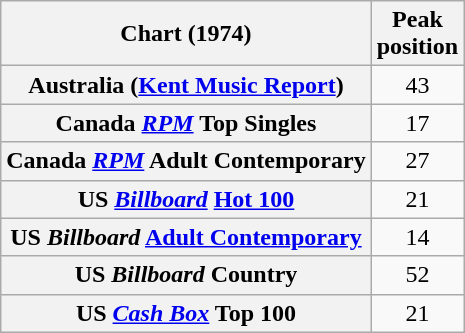<table class="wikitable sortable plainrowheaders">
<tr>
<th scope="col">Chart (1974)</th>
<th scope="col">Peak<br>position</th>
</tr>
<tr>
<th scope="row">Australia (<a href='#'>Kent Music Report</a>)</th>
<td style="text-align:center;">43</td>
</tr>
<tr>
<th scope="row">Canada <em><a href='#'>RPM</a></em> Top Singles</th>
<td style="text-align:center;">17</td>
</tr>
<tr>
<th scope="row">Canada <em><a href='#'>RPM</a></em> Adult Contemporary</th>
<td style="text-align:center;">27</td>
</tr>
<tr>
<th scope="row">US <em><a href='#'>Billboard</a></em> <a href='#'>Hot 100</a></th>
<td style="text-align:center;">21</td>
</tr>
<tr>
<th scope="row">US <em>Billboard</em> <a href='#'>Adult Contemporary</a></th>
<td style="text-align:center;">14</td>
</tr>
<tr>
<th scope="row">US <em>Billboard</em> Country </th>
<td style="text-align:center;">52</td>
</tr>
<tr>
<th scope="row">US <em><a href='#'>Cash Box</a></em> Top 100</th>
<td style="text-align:center;">21</td>
</tr>
</table>
